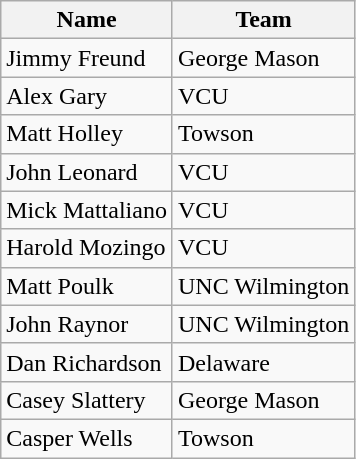<table class=wikitable>
<tr>
<th>Name</th>
<th>Team</th>
</tr>
<tr>
<td>Jimmy Freund</td>
<td>George Mason</td>
</tr>
<tr>
<td>Alex Gary</td>
<td>VCU</td>
</tr>
<tr>
<td>Matt Holley</td>
<td>Towson</td>
</tr>
<tr>
<td>John Leonard</td>
<td>VCU</td>
</tr>
<tr>
<td>Mick Mattaliano</td>
<td>VCU</td>
</tr>
<tr>
<td>Harold Mozingo</td>
<td>VCU</td>
</tr>
<tr>
<td>Matt Poulk</td>
<td>UNC Wilmington</td>
</tr>
<tr>
<td>John Raynor</td>
<td>UNC Wilmington</td>
</tr>
<tr>
<td>Dan Richardson</td>
<td>Delaware</td>
</tr>
<tr>
<td>Casey Slattery</td>
<td>George Mason</td>
</tr>
<tr>
<td>Casper Wells</td>
<td>Towson</td>
</tr>
</table>
